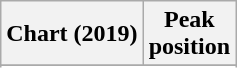<table class="wikitable sortable plainrowheaders" style="text-align:center">
<tr>
<th scope="col">Chart (2019)</th>
<th scope="col">Peak<br> position</th>
</tr>
<tr>
</tr>
<tr>
</tr>
</table>
